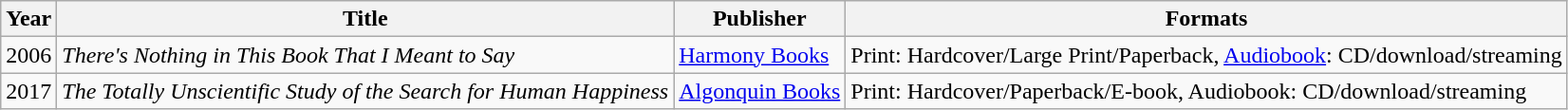<table class="wikitable">
<tr>
<th>Year</th>
<th>Title</th>
<th>Publisher</th>
<th>Formats</th>
</tr>
<tr>
<td>2006</td>
<td><em>There's Nothing in This Book That I Meant to Say</em></td>
<td><a href='#'>Harmony Books</a></td>
<td>Print: Hardcover/Large Print/Paperback, <a href='#'>Audiobook</a>: CD/download/streaming</td>
</tr>
<tr>
<td>2017</td>
<td><em>The Totally Unscientific Study of the Search for Human Happiness</em></td>
<td><a href='#'>Algonquin Books</a></td>
<td>Print: Hardcover/Paperback/E-book, Audiobook: CD/download/streaming</td>
</tr>
</table>
